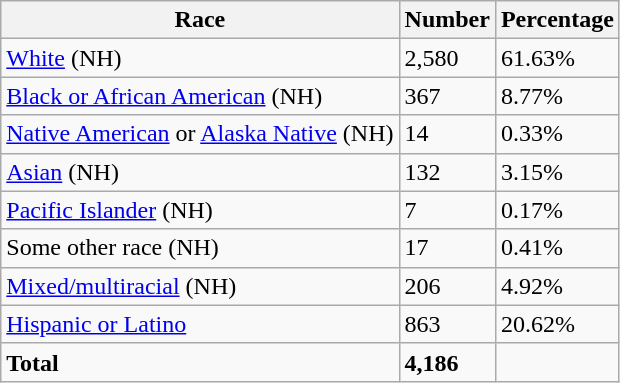<table class="wikitable">
<tr>
<th>Race</th>
<th>Number</th>
<th>Percentage</th>
</tr>
<tr>
<td><a href='#'>White</a> (NH)</td>
<td>2,580</td>
<td>61.63%</td>
</tr>
<tr>
<td><a href='#'>Black or African American</a> (NH)</td>
<td>367</td>
<td>8.77%</td>
</tr>
<tr>
<td><a href='#'>Native American</a> or <a href='#'>Alaska Native</a> (NH)</td>
<td>14</td>
<td>0.33%</td>
</tr>
<tr>
<td><a href='#'>Asian</a> (NH)</td>
<td>132</td>
<td>3.15%</td>
</tr>
<tr>
<td><a href='#'>Pacific Islander</a> (NH)</td>
<td>7</td>
<td>0.17%</td>
</tr>
<tr>
<td>Some other race (NH)</td>
<td>17</td>
<td>0.41%</td>
</tr>
<tr>
<td><a href='#'>Mixed/multiracial</a> (NH)</td>
<td>206</td>
<td>4.92%</td>
</tr>
<tr>
<td><a href='#'>Hispanic or Latino</a></td>
<td>863</td>
<td>20.62%</td>
</tr>
<tr>
<td><strong>Total</strong></td>
<td><strong>4,186</strong></td>
<td></td>
</tr>
</table>
